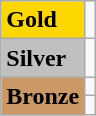<table class="wikitable">
<tr>
<td bgcolor="gold"><strong>Gold</strong></td>
<td></td>
</tr>
<tr>
<td bgcolor="silver"><strong>Silver</strong></td>
<td></td>
</tr>
<tr>
<td rowspan="2" bgcolor="#cc9966"><strong>Bronze</strong></td>
<td></td>
</tr>
<tr>
<td></td>
</tr>
</table>
